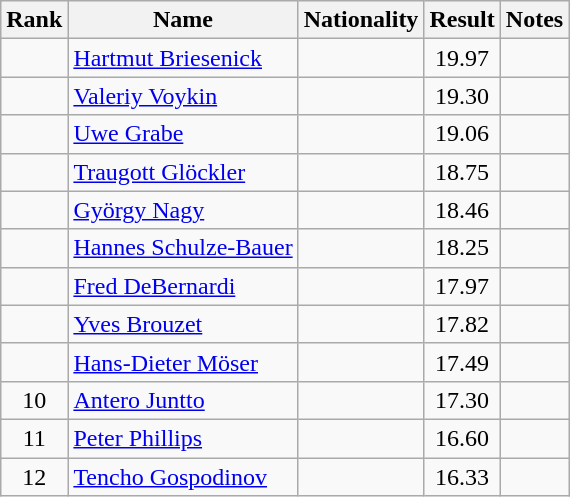<table class="wikitable sortable" style="text-align:center">
<tr>
<th>Rank</th>
<th>Name</th>
<th>Nationality</th>
<th>Result</th>
<th>Notes</th>
</tr>
<tr>
<td></td>
<td align=left><a href='#'>Hartmut Briesenick</a></td>
<td align=left></td>
<td>19.97</td>
<td></td>
</tr>
<tr>
<td></td>
<td align=left><a href='#'>Valeriy Voykin</a></td>
<td align=left></td>
<td>19.30</td>
<td></td>
</tr>
<tr>
<td></td>
<td align=left><a href='#'>Uwe Grabe</a></td>
<td align=left></td>
<td>19.06</td>
<td></td>
</tr>
<tr>
<td></td>
<td align=left><a href='#'>Traugott Glöckler</a></td>
<td align=left></td>
<td>18.75</td>
<td></td>
</tr>
<tr>
<td></td>
<td align=left><a href='#'>György Nagy</a></td>
<td align=left></td>
<td>18.46</td>
<td></td>
</tr>
<tr>
<td></td>
<td align=left><a href='#'>Hannes Schulze-Bauer</a></td>
<td align=left></td>
<td>18.25</td>
<td></td>
</tr>
<tr>
<td></td>
<td align=left><a href='#'>Fred DeBernardi</a></td>
<td align=left></td>
<td>17.97</td>
<td></td>
</tr>
<tr>
<td></td>
<td align=left><a href='#'>Yves Brouzet</a></td>
<td align=left></td>
<td>17.82</td>
<td></td>
</tr>
<tr>
<td></td>
<td align=left><a href='#'>Hans-Dieter Möser</a></td>
<td align=left></td>
<td>17.49</td>
<td></td>
</tr>
<tr>
<td>10</td>
<td align=left><a href='#'>Antero Juntto</a></td>
<td align=left></td>
<td>17.30</td>
<td></td>
</tr>
<tr>
<td>11</td>
<td align=left><a href='#'>Peter Phillips</a></td>
<td align=left></td>
<td>16.60</td>
<td></td>
</tr>
<tr>
<td>12</td>
<td align=left><a href='#'>Tencho Gospodinov</a></td>
<td align=left></td>
<td>16.33</td>
<td></td>
</tr>
</table>
